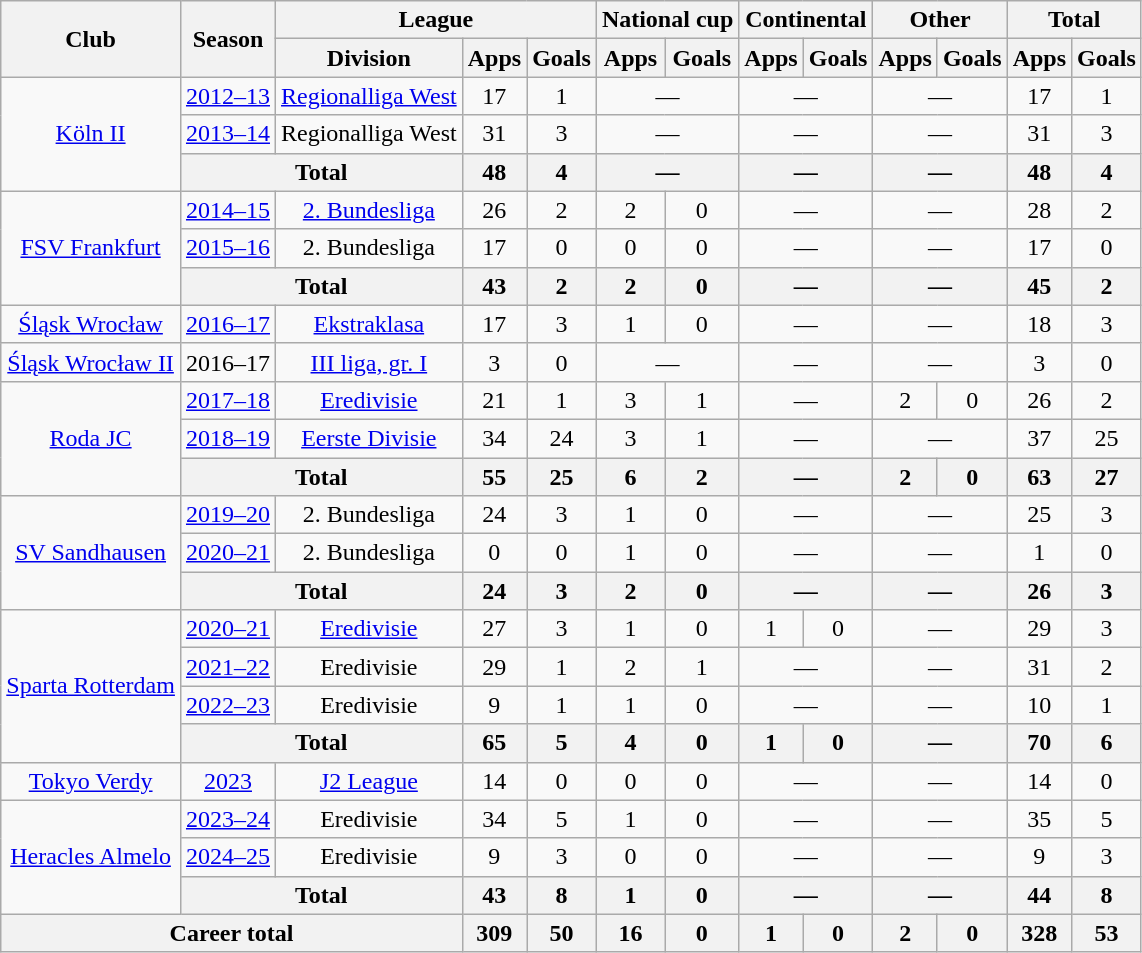<table class="wikitable" style="text-align: center">
<tr>
<th rowspan="2">Club</th>
<th rowspan="2">Season</th>
<th colspan="3">League</th>
<th colspan="2">National cup</th>
<th colspan="2">Continental</th>
<th colspan="2">Other</th>
<th colspan="2">Total</th>
</tr>
<tr>
<th>Division</th>
<th>Apps</th>
<th>Goals</th>
<th>Apps</th>
<th>Goals</th>
<th>Apps</th>
<th>Goals</th>
<th>Apps</th>
<th>Goals</th>
<th>Apps</th>
<th>Goals</th>
</tr>
<tr>
<td rowspan="3"><a href='#'>Köln II</a></td>
<td><a href='#'>2012–13</a></td>
<td><a href='#'>Regionalliga West</a></td>
<td>17</td>
<td>1</td>
<td colspan="2">—</td>
<td colspan="2">—</td>
<td colspan="2">—</td>
<td>17</td>
<td>1</td>
</tr>
<tr>
<td><a href='#'>2013–14</a></td>
<td>Regionalliga West</td>
<td>31</td>
<td>3</td>
<td colspan="2">—</td>
<td colspan="2">—</td>
<td colspan="2">—</td>
<td>31</td>
<td>3</td>
</tr>
<tr>
<th colspan="2">Total</th>
<th>48</th>
<th>4</th>
<th colspan="2">—</th>
<th colspan="2">—</th>
<th colspan="2">—</th>
<th>48</th>
<th>4</th>
</tr>
<tr>
<td rowspan="3"><a href='#'>FSV Frankfurt</a></td>
<td><a href='#'>2014–15</a></td>
<td><a href='#'>2. Bundesliga</a></td>
<td>26</td>
<td>2</td>
<td>2</td>
<td>0</td>
<td colspan="2">—</td>
<td colspan="2">—</td>
<td>28</td>
<td>2</td>
</tr>
<tr>
<td><a href='#'>2015–16</a></td>
<td>2. Bundesliga</td>
<td>17</td>
<td>0</td>
<td>0</td>
<td>0</td>
<td colspan="2">—</td>
<td colspan="2">—</td>
<td>17</td>
<td>0</td>
</tr>
<tr>
<th colspan="2">Total</th>
<th>43</th>
<th>2</th>
<th>2</th>
<th>0</th>
<th colspan="2">—</th>
<th colspan="2">—</th>
<th>45</th>
<th>2</th>
</tr>
<tr>
<td><a href='#'>Śląsk Wrocław</a></td>
<td><a href='#'>2016–17</a></td>
<td><a href='#'>Ekstraklasa</a></td>
<td>17</td>
<td>3</td>
<td>1</td>
<td>0</td>
<td colspan="2">—</td>
<td colspan="2">—</td>
<td>18</td>
<td>3</td>
</tr>
<tr>
<td><a href='#'>Śląsk Wrocław II</a></td>
<td>2016–17</td>
<td><a href='#'>III liga, gr. I</a></td>
<td>3</td>
<td>0</td>
<td colspan="2">—</td>
<td colspan="2">—</td>
<td colspan="2">—</td>
<td>3</td>
<td>0</td>
</tr>
<tr>
<td rowspan="3"><a href='#'>Roda JC</a></td>
<td><a href='#'>2017–18</a></td>
<td><a href='#'>Eredivisie</a></td>
<td>21</td>
<td>1</td>
<td>3</td>
<td>1</td>
<td colspan="2">—</td>
<td>2</td>
<td>0</td>
<td>26</td>
<td>2</td>
</tr>
<tr>
<td><a href='#'>2018–19</a></td>
<td><a href='#'>Eerste Divisie</a></td>
<td>34</td>
<td>24</td>
<td>3</td>
<td>1</td>
<td colspan="2">—</td>
<td colspan="2">—</td>
<td>37</td>
<td>25</td>
</tr>
<tr>
<th colspan="2">Total</th>
<th>55</th>
<th>25</th>
<th>6</th>
<th>2</th>
<th colspan="2">—</th>
<th>2</th>
<th>0</th>
<th>63</th>
<th>27</th>
</tr>
<tr>
<td rowspan="3"><a href='#'>SV Sandhausen</a></td>
<td><a href='#'>2019–20</a></td>
<td>2. Bundesliga</td>
<td>24</td>
<td>3</td>
<td>1</td>
<td>0</td>
<td colspan="2">—</td>
<td colspan="2">—</td>
<td>25</td>
<td>3</td>
</tr>
<tr>
<td><a href='#'>2020–21</a></td>
<td>2. Bundesliga</td>
<td>0</td>
<td>0</td>
<td>1</td>
<td>0</td>
<td colspan="2">—</td>
<td colspan="2">—</td>
<td>1</td>
<td>0</td>
</tr>
<tr>
<th colspan="2">Total</th>
<th>24</th>
<th>3</th>
<th>2</th>
<th>0</th>
<th colspan="2">—</th>
<th colspan="2">—</th>
<th>26</th>
<th>3</th>
</tr>
<tr>
<td rowspan="4"><a href='#'>Sparta Rotterdam</a></td>
<td><a href='#'>2020–21</a></td>
<td><a href='#'>Eredivisie</a></td>
<td>27</td>
<td>3</td>
<td>1</td>
<td>0</td>
<td>1</td>
<td>0</td>
<td colspan="2">—</td>
<td>29</td>
<td>3</td>
</tr>
<tr>
<td><a href='#'>2021–22</a></td>
<td>Eredivisie</td>
<td>29</td>
<td>1</td>
<td>2</td>
<td>1</td>
<td colspan="2">—</td>
<td colspan="2">—</td>
<td>31</td>
<td>2</td>
</tr>
<tr>
<td><a href='#'>2022–23</a></td>
<td>Eredivisie</td>
<td>9</td>
<td>1</td>
<td>1</td>
<td>0</td>
<td colspan="2">—</td>
<td colspan="2">—</td>
<td>10</td>
<td>1</td>
</tr>
<tr>
<th colspan="2">Total</th>
<th>65</th>
<th>5</th>
<th>4</th>
<th>0</th>
<th>1</th>
<th>0</th>
<th colspan="2">—</th>
<th>70</th>
<th>6</th>
</tr>
<tr>
<td><a href='#'>Tokyo Verdy</a></td>
<td><a href='#'>2023</a></td>
<td><a href='#'>J2 League</a></td>
<td>14</td>
<td>0</td>
<td>0</td>
<td>0</td>
<td colspan="2">—</td>
<td colspan="2">—</td>
<td>14</td>
<td>0</td>
</tr>
<tr>
<td rowspan="3"><a href='#'>Heracles Almelo</a></td>
<td><a href='#'>2023–24</a></td>
<td>Eredivisie</td>
<td>34</td>
<td>5</td>
<td>1</td>
<td>0</td>
<td colspan="2">—</td>
<td colspan="2">—</td>
<td>35</td>
<td>5</td>
</tr>
<tr>
<td><a href='#'>2024–25</a></td>
<td>Eredivisie</td>
<td>9</td>
<td>3</td>
<td>0</td>
<td>0</td>
<td colspan="2">—</td>
<td colspan="2">—</td>
<td>9</td>
<td>3</td>
</tr>
<tr>
<th colspan="2">Total</th>
<th>43</th>
<th>8</th>
<th>1</th>
<th>0</th>
<th colspan="2">—</th>
<th colspan="2">—</th>
<th>44</th>
<th>8</th>
</tr>
<tr>
<th colspan="3">Career total</th>
<th>309</th>
<th>50</th>
<th>16</th>
<th>0</th>
<th>1</th>
<th>0</th>
<th>2</th>
<th>0</th>
<th>328</th>
<th>53</th>
</tr>
</table>
